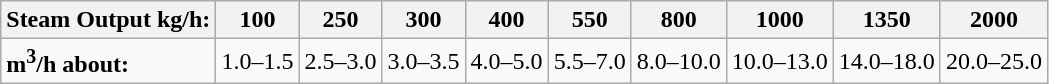<table class="wikitable">
<tr>
<th>Steam Output kg/h:</th>
<th>100</th>
<th>250</th>
<th>300</th>
<th>400</th>
<th>550</th>
<th>800</th>
<th>1000</th>
<th>1350</th>
<th>2000</th>
</tr>
<tr>
<td><strong>m<sup>3</sup>/h about:</strong></td>
<td>1.0–1.5</td>
<td>2.5–3.0</td>
<td>3.0–3.5</td>
<td>4.0–5.0</td>
<td>5.5–7.0</td>
<td>8.0–10.0</td>
<td>10.0–13.0</td>
<td>14.0–18.0</td>
<td>20.0–25.0</td>
</tr>
</table>
